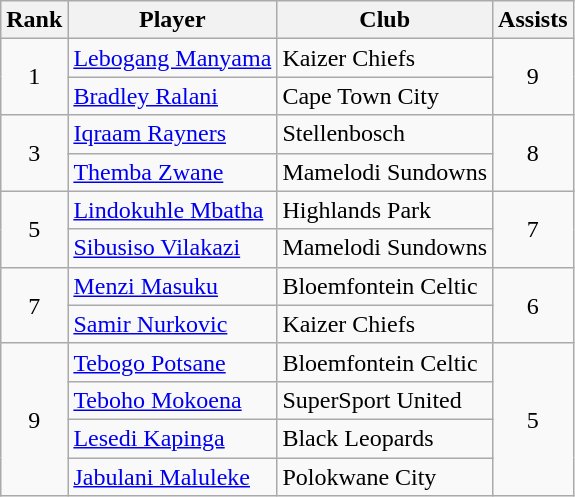<table class="wikitable" style="text-align:center">
<tr>
<th>Rank</th>
<th>Player</th>
<th>Club</th>
<th>Assists</th>
</tr>
<tr>
<td rowspan=2>1</td>
<td align="left"> <a href='#'>Lebogang Manyama</a></td>
<td align="left">Kaizer Chiefs</td>
<td rowspan=2>9</td>
</tr>
<tr>
<td align="left"> <a href='#'>Bradley Ralani</a></td>
<td align="left">Cape Town City</td>
</tr>
<tr>
<td rowspan=2>3</td>
<td align="left"> <a href='#'>Iqraam Rayners</a></td>
<td align="left">Stellenbosch</td>
<td rowspan=2>8</td>
</tr>
<tr>
<td align="left"><a href='#'>Themba Zwane</a></td>
<td align="left">Mamelodi Sundowns</td>
</tr>
<tr>
<td rowspan=2>5</td>
<td align="left"> <a href='#'>Lindokuhle Mbatha</a></td>
<td align="left">Highlands Park</td>
<td rowspan=2>7</td>
</tr>
<tr>
<td align="left"> <a href='#'>Sibusiso Vilakazi</a></td>
<td align="left">Mamelodi Sundowns</td>
</tr>
<tr>
<td rowspan=2>7</td>
<td align="left"> <a href='#'>Menzi Masuku</a></td>
<td align="left">Bloemfontein Celtic</td>
<td rowspan=2>6</td>
</tr>
<tr>
<td align="left"> <a href='#'>Samir Nurkovic</a></td>
<td align="left">Kaizer Chiefs</td>
</tr>
<tr>
<td rowspan=5>9</td>
<td align="left"> <a href='#'>Tebogo Potsane</a></td>
<td align="left">Bloemfontein Celtic</td>
<td rowspan=5>5</td>
</tr>
<tr>
<td align="left"> <a href='#'>Teboho Mokoena</a></td>
<td align="left">SuperSport United</td>
</tr>
<tr>
<td align="left"> <a href='#'>Lesedi Kapinga</a></td>
<td align="left">Black Leopards</td>
</tr>
<tr>
<td align="left"> <a href='#'>Jabulani Maluleke</a></td>
<td align="left">Polokwane City</td>
</tr>
</table>
